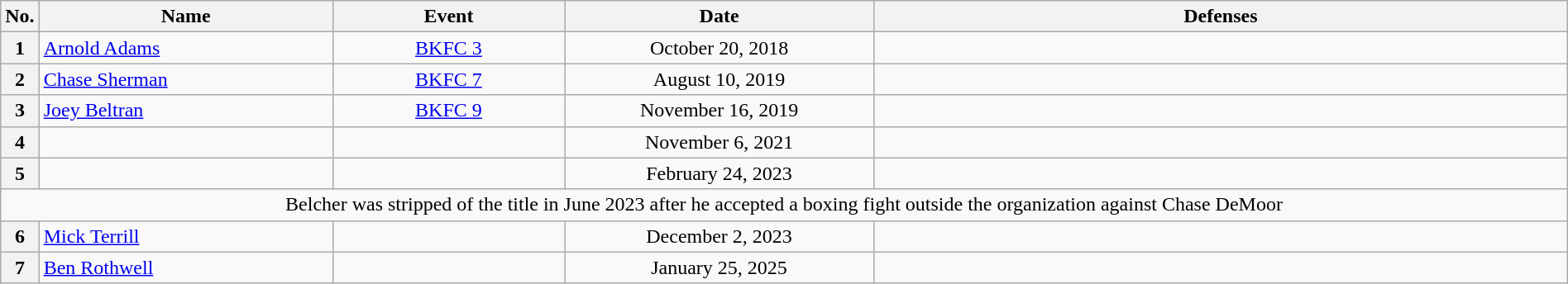<table class="wikitable" width=100%>
<tr>
<th width=1%>No.</th>
<th width=19%>Name</th>
<th width=15%>Event</th>
<th width=20%>Date</th>
<th width=45%>Defenses</th>
</tr>
<tr>
<th>1</th>
<td align=left> <a href='#'>Arnold Adams</a> <br></td>
<td align=center><a href='#'>BKFC 3</a><br></td>
<td align=center>October 20, 2018</td>
<td></td>
</tr>
<tr>
<th>2</th>
<td align=left> <a href='#'>Chase Sherman</a></td>
<td align=center><a href='#'>BKFC 7</a><br></td>
<td align=center>August 10, 2019</td>
<td></td>
</tr>
<tr>
<th>3</th>
<td align=left> <a href='#'>Joey Beltran</a></td>
<td align=center><a href='#'>BKFC 9</a><br></td>
<td align=center>November 16, 2019</td>
<td><br></td>
</tr>
<tr>
<th>4</th>
<td align=left></td>
<td align=center><br></td>
<td align=center>November 6, 2021</td>
<td></td>
</tr>
<tr>
<th>5</th>
<td align=left></td>
<td align=center><br></td>
<td align=center>February 24, 2023</td>
<td></td>
</tr>
<tr>
<td colspan=5 align=center>Belcher was stripped of the title in June 2023 after he accepted a boxing fight outside the organization against Chase DeMoor</td>
</tr>
<tr>
<th>6</th>
<td align=left> <a href='#'>Mick Terrill</a> <br></td>
<td align=center><br></td>
<td align=center>December 2, 2023</td>
<td></td>
</tr>
<tr>
<th>7</th>
<td align=left> <a href='#'>Ben Rothwell</a></td>
<td align=center><br></td>
<td align=center>January 25, 2025</td>
<td></td>
</tr>
</table>
